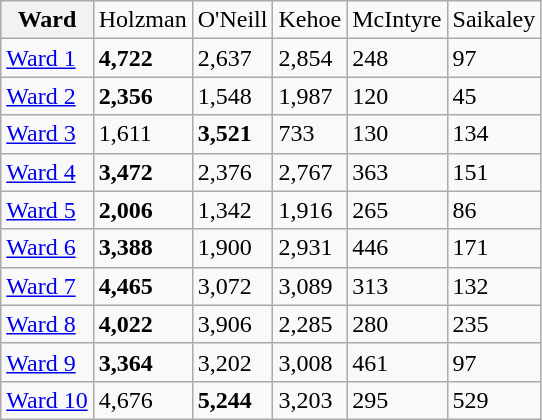<table class="wikitable">
<tr>
<th>Ward</th>
<td>Holzman</td>
<td>O'Neill</td>
<td>Kehoe</td>
<td>McIntyre</td>
<td>Saikaley</td>
</tr>
<tr>
<td><a href='#'>Ward 1</a></td>
<td><strong>4,722</strong></td>
<td>2,637</td>
<td>2,854</td>
<td>248</td>
<td>97</td>
</tr>
<tr>
<td><a href='#'>Ward 2</a></td>
<td><strong>2,356</strong></td>
<td>1,548</td>
<td>1,987</td>
<td>120</td>
<td>45</td>
</tr>
<tr>
<td><a href='#'>Ward 3</a></td>
<td>1,611</td>
<td><strong>3,521</strong></td>
<td>733</td>
<td>130</td>
<td>134</td>
</tr>
<tr>
<td><a href='#'>Ward 4</a></td>
<td><strong>3,472</strong></td>
<td>2,376</td>
<td>2,767</td>
<td>363</td>
<td>151</td>
</tr>
<tr>
<td><a href='#'>Ward 5</a></td>
<td><strong>2,006</strong></td>
<td>1,342</td>
<td>1,916</td>
<td>265</td>
<td>86</td>
</tr>
<tr>
<td><a href='#'>Ward 6</a></td>
<td><strong>3,388</strong></td>
<td>1,900</td>
<td>2,931</td>
<td>446</td>
<td>171</td>
</tr>
<tr>
<td><a href='#'>Ward 7</a></td>
<td><strong>4,465</strong></td>
<td>3,072</td>
<td>3,089</td>
<td>313</td>
<td>132</td>
</tr>
<tr>
<td><a href='#'>Ward 8</a></td>
<td><strong>4,022</strong></td>
<td>3,906</td>
<td>2,285</td>
<td>280</td>
<td>235</td>
</tr>
<tr>
<td><a href='#'>Ward 9</a></td>
<td><strong>3,364</strong></td>
<td>3,202</td>
<td>3,008</td>
<td>461</td>
<td>97</td>
</tr>
<tr>
<td><a href='#'>Ward 10</a></td>
<td>4,676</td>
<td><strong>5,244</strong></td>
<td>3,203</td>
<td>295</td>
<td>529</td>
</tr>
</table>
